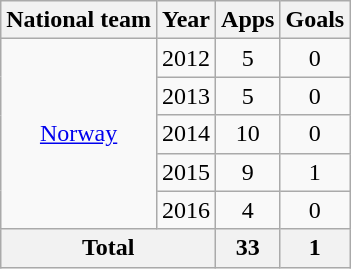<table class="wikitable" style="text-align:center">
<tr>
<th>National team</th>
<th>Year</th>
<th>Apps</th>
<th>Goals</th>
</tr>
<tr>
<td rowspan="5"><a href='#'>Norway</a></td>
<td>2012</td>
<td>5</td>
<td>0</td>
</tr>
<tr>
<td>2013</td>
<td>5</td>
<td>0</td>
</tr>
<tr>
<td>2014</td>
<td>10</td>
<td>0</td>
</tr>
<tr>
<td>2015</td>
<td>9</td>
<td>1</td>
</tr>
<tr>
<td>2016</td>
<td>4</td>
<td>0</td>
</tr>
<tr>
<th colspan="2">Total</th>
<th>33</th>
<th>1</th>
</tr>
</table>
